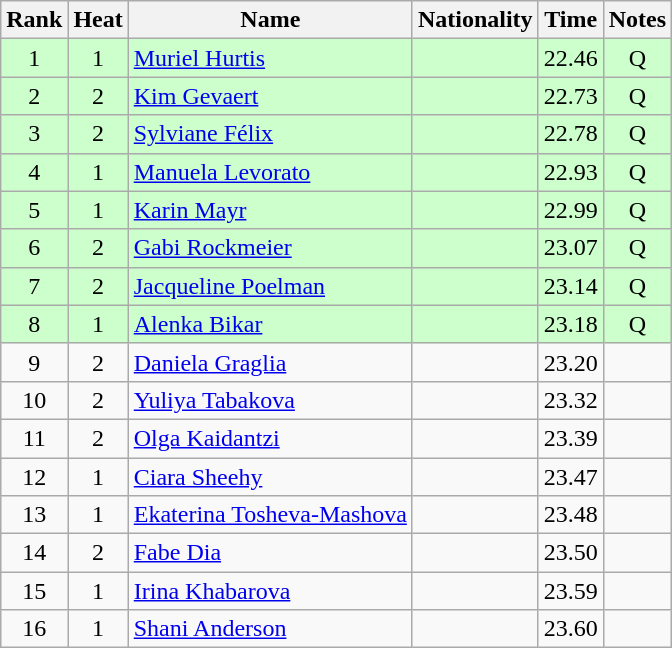<table class="wikitable sortable" style="text-align:center">
<tr>
<th>Rank</th>
<th>Heat</th>
<th>Name</th>
<th>Nationality</th>
<th>Time</th>
<th>Notes</th>
</tr>
<tr bgcolor=ccffcc>
<td>1</td>
<td>1</td>
<td align=left><a href='#'>Muriel Hurtis</a></td>
<td align=left></td>
<td>22.46</td>
<td>Q</td>
</tr>
<tr bgcolor=ccffcc>
<td>2</td>
<td>2</td>
<td align=left><a href='#'>Kim Gevaert</a></td>
<td align=left></td>
<td>22.73</td>
<td>Q</td>
</tr>
<tr bgcolor=ccffcc>
<td>3</td>
<td>2</td>
<td align=left><a href='#'>Sylviane Félix</a></td>
<td align=left></td>
<td>22.78</td>
<td>Q</td>
</tr>
<tr bgcolor=ccffcc>
<td>4</td>
<td>1</td>
<td align=left><a href='#'>Manuela Levorato</a></td>
<td align=left></td>
<td>22.93</td>
<td>Q</td>
</tr>
<tr bgcolor=ccffcc>
<td>5</td>
<td>1</td>
<td align=left><a href='#'>Karin Mayr</a></td>
<td align=left></td>
<td>22.99</td>
<td>Q</td>
</tr>
<tr bgcolor=ccffcc>
<td>6</td>
<td>2</td>
<td align=left><a href='#'>Gabi Rockmeier</a></td>
<td align=left></td>
<td>23.07</td>
<td>Q</td>
</tr>
<tr bgcolor=ccffcc>
<td>7</td>
<td>2</td>
<td align=left><a href='#'>Jacqueline Poelman</a></td>
<td align=left></td>
<td>23.14</td>
<td>Q</td>
</tr>
<tr bgcolor=ccffcc>
<td>8</td>
<td>1</td>
<td align=left><a href='#'>Alenka Bikar</a></td>
<td align=left></td>
<td>23.18</td>
<td>Q</td>
</tr>
<tr>
<td>9</td>
<td>2</td>
<td align=left><a href='#'>Daniela Graglia</a></td>
<td align=left></td>
<td>23.20</td>
<td></td>
</tr>
<tr>
<td>10</td>
<td>2</td>
<td align=left><a href='#'>Yuliya Tabakova</a></td>
<td align=left></td>
<td>23.32</td>
<td></td>
</tr>
<tr>
<td>11</td>
<td>2</td>
<td align=left><a href='#'>Olga Kaidantzi</a></td>
<td align=left></td>
<td>23.39</td>
<td></td>
</tr>
<tr>
<td>12</td>
<td>1</td>
<td align=left><a href='#'>Ciara Sheehy</a></td>
<td align=left></td>
<td>23.47</td>
<td></td>
</tr>
<tr>
<td>13</td>
<td>1</td>
<td align=left><a href='#'>Ekaterina Tosheva-Mashova</a></td>
<td align=left></td>
<td>23.48</td>
<td></td>
</tr>
<tr>
<td>14</td>
<td>2</td>
<td align=left><a href='#'>Fabe Dia</a></td>
<td align=left></td>
<td>23.50</td>
<td></td>
</tr>
<tr>
<td>15</td>
<td>1</td>
<td align=left><a href='#'>Irina Khabarova</a></td>
<td align=left></td>
<td>23.59</td>
<td></td>
</tr>
<tr>
<td>16</td>
<td>1</td>
<td align=left><a href='#'>Shani Anderson</a></td>
<td align=left></td>
<td>23.60</td>
<td></td>
</tr>
</table>
